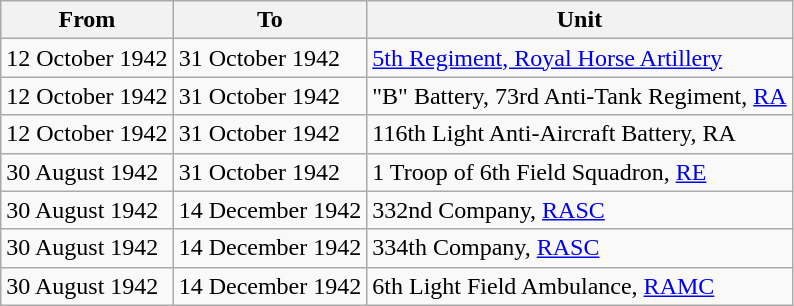<table class="wikitable">
<tr>
<th>From</th>
<th>To</th>
<th>Unit</th>
</tr>
<tr>
<td>12 October 1942</td>
<td>31 October 1942</td>
<td><a href='#'>5th Regiment, Royal Horse Artillery</a></td>
</tr>
<tr>
<td>12 October 1942</td>
<td>31 October 1942</td>
<td>"B" Battery, 73rd Anti-Tank Regiment, <a href='#'>RA</a></td>
</tr>
<tr>
<td>12 October 1942</td>
<td>31 October 1942</td>
<td>116th Light Anti-Aircraft Battery, RA</td>
</tr>
<tr>
<td>30 August 1942</td>
<td>31 October 1942</td>
<td>1 Troop of 6th Field Squadron, <a href='#'>RE</a></td>
</tr>
<tr>
<td>30 August 1942</td>
<td>14 December 1942</td>
<td>332nd Company, <a href='#'>RASC</a></td>
</tr>
<tr>
<td>30 August 1942</td>
<td>14 December 1942</td>
<td>334th Company, <a href='#'>RASC</a></td>
</tr>
<tr>
<td>30 August 1942</td>
<td>14 December 1942</td>
<td>6th Light Field Ambulance, <a href='#'>RAMC</a></td>
</tr>
</table>
